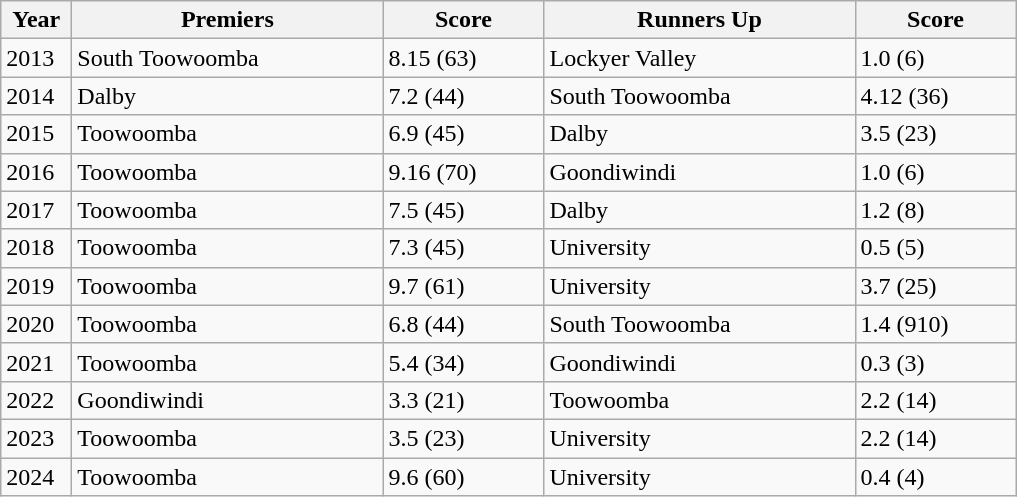<table class="wikitable">
<tr>
<th width="40">Year</th>
<th width="200">Premiers</th>
<th width="100">Score</th>
<th width="200">Runners Up</th>
<th width="100">Score</th>
</tr>
<tr>
<td>2013</td>
<td>South Toowoomba</td>
<td>8.15 (63)</td>
<td>Lockyer Valley</td>
<td>1.0 (6)</td>
</tr>
<tr>
<td>2014</td>
<td>Dalby</td>
<td>7.2 (44)</td>
<td>South Toowoomba</td>
<td>4.12 (36)</td>
</tr>
<tr>
<td>2015</td>
<td>Toowoomba</td>
<td>6.9 (45)</td>
<td>Dalby</td>
<td>3.5 (23)</td>
</tr>
<tr>
<td>2016</td>
<td>Toowoomba</td>
<td>9.16 (70)</td>
<td>Goondiwindi</td>
<td>1.0 (6)</td>
</tr>
<tr>
<td>2017</td>
<td>Toowoomba</td>
<td>7.5 (45)</td>
<td>Dalby</td>
<td>1.2 (8)</td>
</tr>
<tr>
<td>2018</td>
<td>Toowoomba</td>
<td>7.3 (45)</td>
<td>University</td>
<td>0.5 (5)</td>
</tr>
<tr>
<td>2019</td>
<td>Toowoomba</td>
<td>9.7 (61)</td>
<td>University</td>
<td>3.7 (25)</td>
</tr>
<tr>
<td>2020</td>
<td>Toowoomba</td>
<td>6.8 (44)</td>
<td>South Toowoomba</td>
<td>1.4 (910) </td>
</tr>
<tr>
<td>2021</td>
<td>Toowoomba</td>
<td>5.4 (34)</td>
<td>Goondiwindi</td>
<td>0.3 (3)</td>
</tr>
<tr>
<td>2022</td>
<td>Goondiwindi</td>
<td>3.3 (21)</td>
<td>Toowoomba</td>
<td>2.2 (14)</td>
</tr>
<tr>
<td>2023</td>
<td>Toowoomba</td>
<td>3.5 (23)</td>
<td>University</td>
<td>2.2 (14)</td>
</tr>
<tr>
<td>2024</td>
<td>Toowoomba</td>
<td>9.6 (60)</td>
<td>University</td>
<td>0.4 (4)</td>
</tr>
</table>
